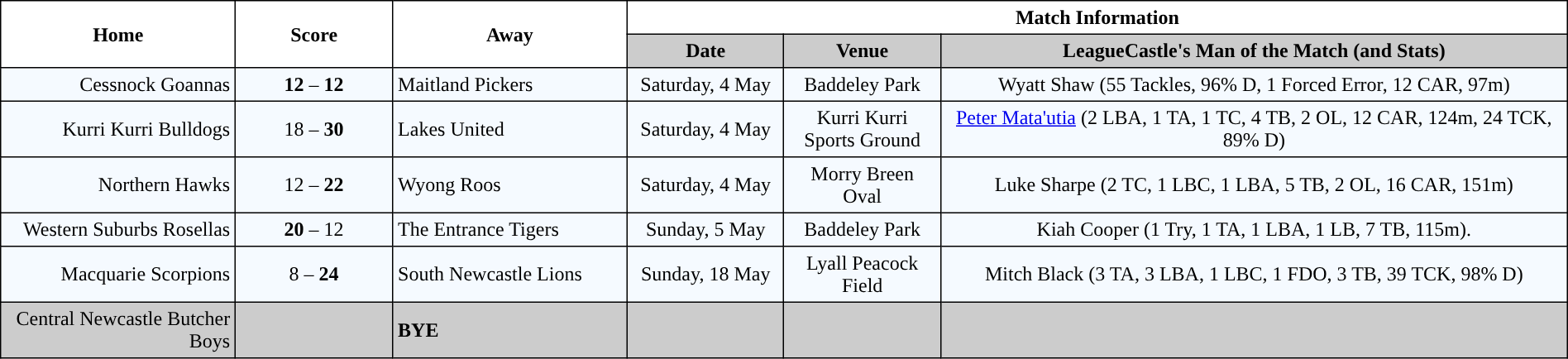<table width="100%" cellspacing="0" cellpadding="4" border="1" style="border-collapse:collapse;  text-align:center;">
<tr>
<th rowspan="2" width="15%">Home</th>
<th rowspan="2" width="10%">Score</th>
<th rowspan="2" width="15%">Away</th>
<th colspan="4">Match Information</th>
</tr>
<tr style="background:#CCCCCC">
<th width="10%">Date</th>
<th width="10%">Venue</th>
<th width="40%">LeagueCastle's Man of the Match (and Stats)</th>
</tr>
<tr style="text-align:center; background:#f5faff;">
<td align="right"> Cessnock Goannas</td>
<td><strong>12</strong> – <strong>12</strong></td>
<td align="left"> Maitland Pickers</td>
<td>Saturday, 4 May</td>
<td>Baddeley Park</td>
<td>Wyatt Shaw  (55 Tackles, 96% D, 1 Forced Error, 12 CAR, 97m)</td>
</tr>
<tr style="text-align:center; background:#f5faff;">
<td align="right"> Kurri Kurri Bulldogs</td>
<td>18 – <strong>30</strong></td>
<td align="left"> Lakes United</td>
<td>Saturday, 4 May</td>
<td>Kurri Kurri Sports Ground</td>
<td><a href='#'>Peter Mata'utia</a> (2 LBA, 1 TA, 1 TC, 4 TB, 2 OL, 12 CAR, 124m, 24 TCK, 89% D)</td>
</tr>
<tr style="text-align:center; background:#f5faff;">
<td align="right"> Northern Hawks</td>
<td>12 – <strong>22</strong></td>
<td align="left"> Wyong Roos</td>
<td>Saturday, 4 May</td>
<td>Morry Breen Oval</td>
<td>Luke Sharpe  (2 TC, 1 LBC, 1 LBA, 5 TB, 2 OL, 16 CAR, 151m)</td>
</tr>
<tr style="text-align:center; background:#f5faff;">
<td align="right"> Western Suburbs Rosellas</td>
<td><strong>20</strong> – 12</td>
<td align="left"> The Entrance Tigers</td>
<td>Sunday, 5 May</td>
<td>Baddeley Park</td>
<td>Kiah Cooper  (1 Try, 1 TA, 1 LBA, 1 LB, 7 TB, 115m).</td>
</tr>
<tr style="text-align:center; background:#f5faff;">
<td align="right"> Macquarie Scorpions</td>
<td>8 – <strong>24</strong></td>
<td align="left"> South Newcastle Lions</td>
<td>Sunday, 18 May</td>
<td>Lyall Peacock Field</td>
<td>Mitch Black  (3 TA, 3 LBA, 1 LBC, 1 FDO, 3 TB, 39 TCK, 98% D)</td>
</tr>
<tr style="text-align:center; background:#CCCCCC;">
<td align="right"> Central Newcastle Butcher Boys</td>
<td></td>
<td align="left"><strong>BYE</strong></td>
<td></td>
<td></td>
<td></td>
</tr>
</table>
